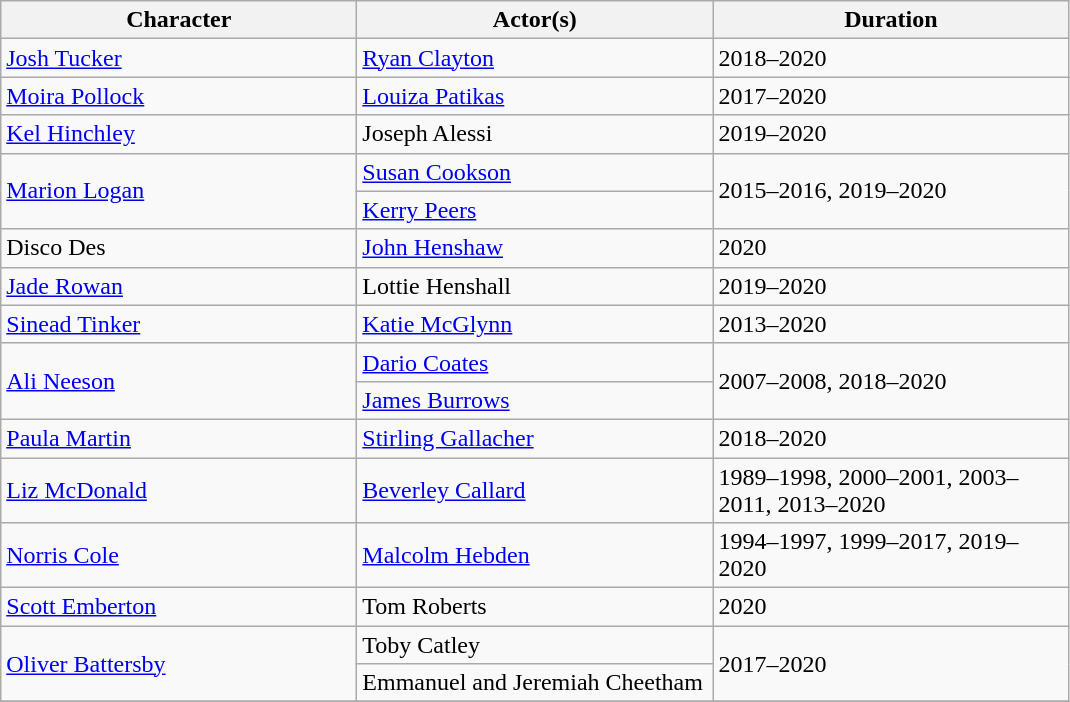<table class="wikitable">
<tr>
<th scope="col" style="width:230px;">Character</th>
<th scope="col" style="width:230px;">Actor(s)</th>
<th scope="col" style="width:230px;">Duration</th>
</tr>
<tr>
<td><a href='#'>Josh Tucker</a></td>
<td><a href='#'>Ryan Clayton</a></td>
<td>2018–2020</td>
</tr>
<tr>
<td><a href='#'>Moira Pollock</a></td>
<td><a href='#'>Louiza Patikas</a></td>
<td>2017–2020</td>
</tr>
<tr>
<td><a href='#'>Kel Hinchley</a></td>
<td>Joseph Alessi</td>
<td>2019–2020</td>
</tr>
<tr>
<td rowspan="2"><a href='#'>Marion Logan</a></td>
<td><a href='#'>Susan Cookson</a></td>
<td rowspan="2">2015–2016, 2019–2020</td>
</tr>
<tr>
<td><a href='#'>Kerry Peers</a></td>
</tr>
<tr>
<td>Disco Des</td>
<td><a href='#'>John Henshaw</a></td>
<td>2020</td>
</tr>
<tr>
<td><a href='#'>Jade Rowan</a></td>
<td>Lottie Henshall</td>
<td>2019–2020</td>
</tr>
<tr>
<td><a href='#'>Sinead Tinker</a></td>
<td><a href='#'>Katie McGlynn</a></td>
<td>2013–2020</td>
</tr>
<tr>
<td rowspan="2"><a href='#'>Ali Neeson</a></td>
<td><a href='#'>Dario Coates</a></td>
<td rowspan="2">2007–2008, 2018–2020</td>
</tr>
<tr>
<td><a href='#'>James Burrows</a></td>
</tr>
<tr>
<td><a href='#'>Paula Martin</a></td>
<td><a href='#'>Stirling Gallacher</a></td>
<td>2018–2020</td>
</tr>
<tr>
<td><a href='#'>Liz McDonald</a></td>
<td><a href='#'>Beverley Callard</a></td>
<td>1989–1998, 2000–2001, 2003–2011, 2013–2020</td>
</tr>
<tr>
<td><a href='#'>Norris Cole</a></td>
<td><a href='#'>Malcolm Hebden</a></td>
<td>1994–1997, 1999–2017, 2019–2020</td>
</tr>
<tr>
<td><a href='#'>Scott Emberton</a></td>
<td>Tom Roberts</td>
<td>2020</td>
</tr>
<tr>
<td rowspan="2"><a href='#'>Oliver Battersby</a></td>
<td>Toby Catley</td>
<td rowspan="2">2017–2020</td>
</tr>
<tr>
<td>Emmanuel and Jeremiah Cheetham</td>
</tr>
<tr>
</tr>
</table>
